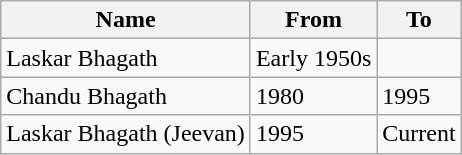<table class="wikitable sortable">
<tr>
<th>Name</th>
<th>From</th>
<th>To</th>
</tr>
<tr>
<td>Laskar Bhagath</td>
<td>Early 1950s</td>
<td></td>
</tr>
<tr>
<td>Chandu Bhagath</td>
<td>1980</td>
<td>1995</td>
</tr>
<tr>
<td>Laskar Bhagath (Jeevan)</td>
<td>1995</td>
<td>Current</td>
</tr>
</table>
